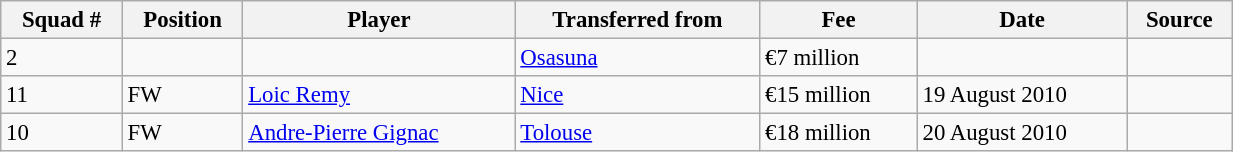<table class="wikitable sortable" style="width:65%; text-align:center; font-size:95%; text-align:left;">
<tr>
<th><strong>Squad #</strong></th>
<th><strong>Position</strong></th>
<th><strong>Player</strong></th>
<th><strong>Transferred from</strong></th>
<th><strong>Fee</strong></th>
<th><strong>Date</strong></th>
<th><strong>Source</strong></th>
</tr>
<tr>
<td>2</td>
<td></td>
<td></td>
<td> <a href='#'>Osasuna</a></td>
<td>€7 million</td>
<td></td>
<td></td>
</tr>
<tr>
<td>11</td>
<td>FW</td>
<td> <a href='#'>Loic Remy</a></td>
<td> <a href='#'>Nice</a></td>
<td>€15 million</td>
<td>19 August 2010</td>
<td></td>
</tr>
<tr>
<td>10</td>
<td>FW</td>
<td> <a href='#'>Andre-Pierre Gignac</a></td>
<td> <a href='#'>Tolouse</a></td>
<td>€18 million</td>
<td>20 August 2010</td>
<td></td>
</tr>
</table>
